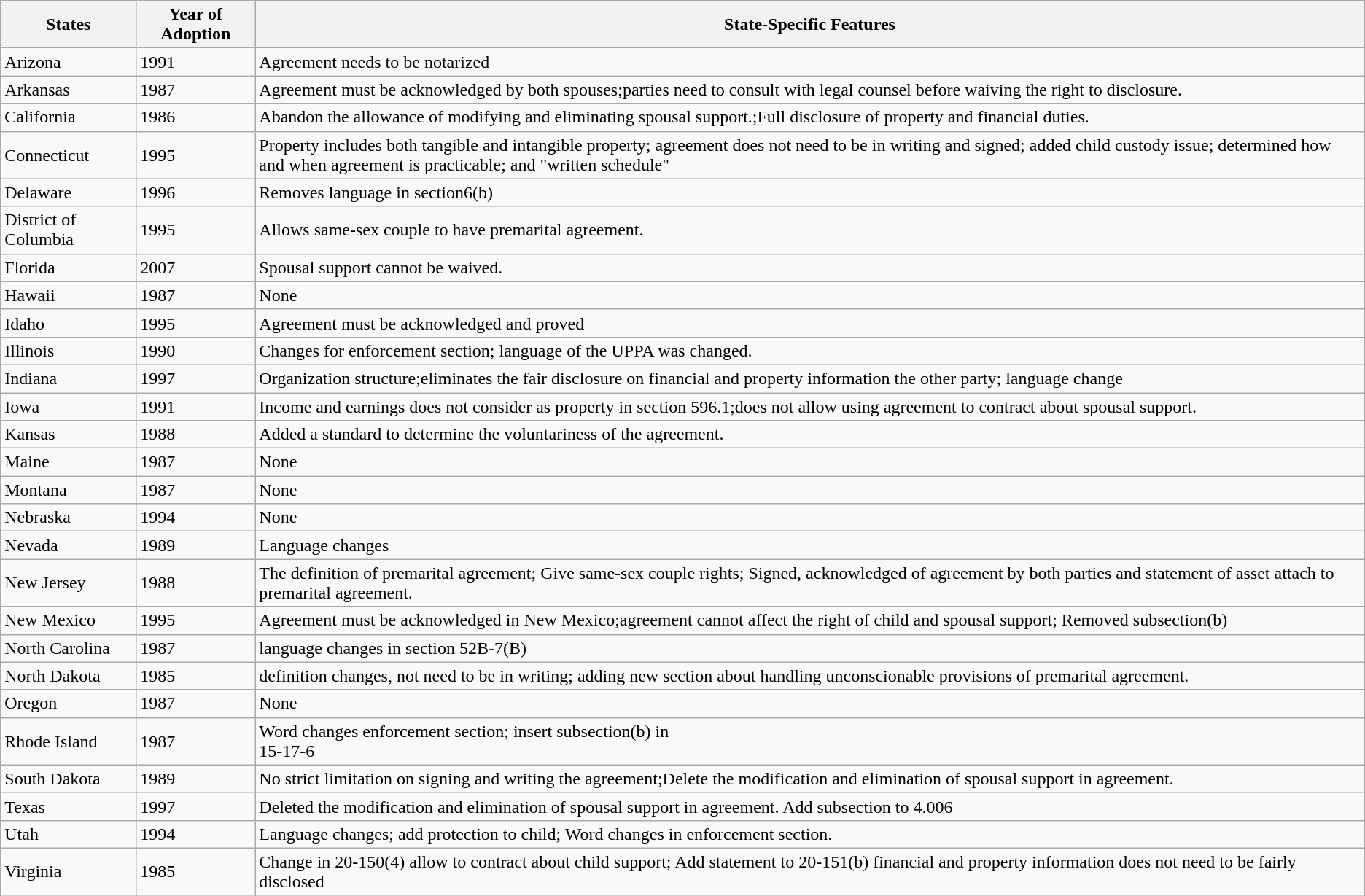<table class="wikitable">
<tr>
<th>States</th>
<th>Year of Adoption</th>
<th>State-Specific Features</th>
</tr>
<tr>
<td>Arizona</td>
<td>1991</td>
<td>Agreement needs to be notarized</td>
</tr>
<tr>
<td>Arkansas</td>
<td>1987</td>
<td>Agreement must be acknowledged by both spouses;parties need to consult with legal counsel before waiving the right to disclosure.</td>
</tr>
<tr>
<td>California</td>
<td>1986</td>
<td>Abandon the allowance of modifying and eliminating spousal support.;Full disclosure of property and financial duties.</td>
</tr>
<tr>
<td>Connecticut</td>
<td>1995</td>
<td>Property includes both tangible and intangible property; agreement does not need to be in writing and signed; added child custody issue; determined  how and when agreement is practicable; and "written schedule"</td>
</tr>
<tr>
<td>Delaware</td>
<td>1996</td>
<td>Removes language in section6(b)</td>
</tr>
<tr>
<td>District of Columbia</td>
<td>1995</td>
<td>Allows same-sex couple to have premarital agreement.</td>
</tr>
<tr>
<td>Florida</td>
<td>2007</td>
<td>Spousal support cannot be waived.</td>
</tr>
<tr>
<td>Hawaii</td>
<td>1987</td>
<td>None</td>
</tr>
<tr>
<td>Idaho</td>
<td>1995</td>
<td>Agreement must be acknowledged and proved</td>
</tr>
<tr>
<td>Illinois</td>
<td>1990</td>
<td>Changes for enforcement section; language of the UPPA was changed.</td>
</tr>
<tr>
<td>Indiana</td>
<td>1997</td>
<td>Organization structure;eliminates the fair disclosure on financial and property information the other party; language change</td>
</tr>
<tr>
<td>Iowa</td>
<td>1991</td>
<td>Income and earnings does not consider as property in section 596.1;does not allow using agreement to contract about spousal support.</td>
</tr>
<tr>
<td>Kansas</td>
<td>1988</td>
<td>Added a standard to determine the voluntariness of the agreement.</td>
</tr>
<tr>
<td>Maine</td>
<td>1987</td>
<td>None</td>
</tr>
<tr>
<td>Montana</td>
<td>1987</td>
<td>None</td>
</tr>
<tr>
<td>Nebraska</td>
<td>1994</td>
<td>None</td>
</tr>
<tr>
<td>Nevada</td>
<td>1989</td>
<td>Language changes</td>
</tr>
<tr>
<td>New Jersey</td>
<td>1988</td>
<td>The definition of premarital agreement; Give same-sex couple rights; Signed, acknowledged of agreement by both parties and statement of asset attach to premarital agreement.</td>
</tr>
<tr>
<td>New Mexico</td>
<td>1995</td>
<td>Agreement must be acknowledged in New Mexico;agreement cannot affect the right of child and spousal support; Removed subsection(b)</td>
</tr>
<tr>
<td>North Carolina</td>
<td>1987</td>
<td>language changes in section 52B-7(B)</td>
</tr>
<tr>
<td>North Dakota</td>
<td>1985</td>
<td>definition changes, not need to be in writing; adding new section about handling unconscionable provisions of premarital agreement.</td>
</tr>
<tr>
<td>Oregon</td>
<td>1987</td>
<td>None</td>
</tr>
<tr>
<td>Rhode Island</td>
<td>1987</td>
<td>Word changes enforcement section;  insert subsection(b) in<br>15-17-6</td>
</tr>
<tr>
<td>South Dakota</td>
<td>1989</td>
<td>No strict limitation on signing and writing the agreement;Delete the modification and elimination of spousal support in agreement.</td>
</tr>
<tr>
<td>Texas</td>
<td>1997</td>
<td>Deleted the modification and elimination of spousal support in agreement. Add subsection  to 4.006</td>
</tr>
<tr>
<td>Utah</td>
<td>1994</td>
<td>Language changes; add protection to child; Word changes in enforcement section.</td>
</tr>
<tr>
<td>Virginia</td>
<td>1985</td>
<td>Change in 20-150(4) allow to contract about child support; Add statement to 20-151(b) financial and property information does not need to be fairly disclosed</td>
</tr>
</table>
